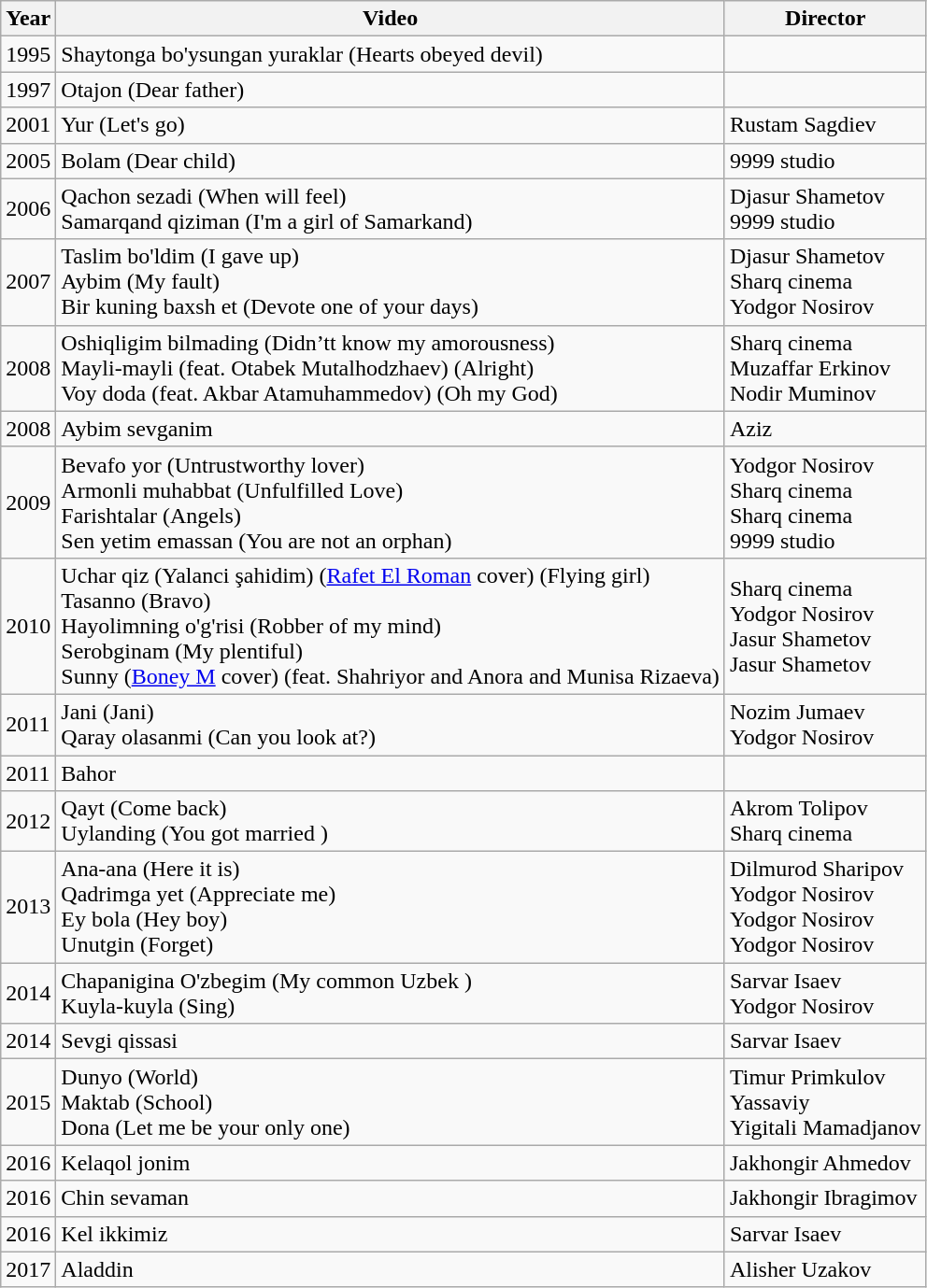<table class="wikitable sortable">
<tr>
<th>Year</th>
<th>Video</th>
<th>Director</th>
</tr>
<tr>
<td>1995</td>
<td>Shaytonga bo'ysungan yuraklar (Hearts obeyed devil)</td>
<td></td>
</tr>
<tr>
<td>1997</td>
<td>Otajon (Dear father)</td>
<td></td>
</tr>
<tr>
<td>2001</td>
<td>Yur (Let's go)</td>
<td>Rustam Sagdiev</td>
</tr>
<tr>
<td>2005</td>
<td>Bolam (Dear child)</td>
<td>9999 studio</td>
</tr>
<tr>
<td>2006</td>
<td>Qachon sezadi (When will feel)<br>Samarqand qiziman (I'm a girl of Samarkand)</td>
<td>Djasur Shametov<br>9999 studio</td>
</tr>
<tr>
<td>2007</td>
<td>Taslim bo'ldim (I gave up)<br>Aybim (My fault)<br>Bir kuning baxsh et (Devote one of your days)</td>
<td>Djasur Shametov<br>Sharq cinema<br>Yodgor Nosirov</td>
</tr>
<tr>
<td>2008</td>
<td>Oshiqligim bilmading (Didn’tt know my amorousness)<br>Mayli-mayli (feat. Otabek Mutalhodzhaev) (Alright)<br>Voy doda (feat. Akbar Atamuhammedov) (Oh my God)</td>
<td>Sharq cinema<br>Muzaffar Erkinov<br>Nodir Muminov</td>
</tr>
<tr>
<td>2008</td>
<td>Aybim sevganim</td>
<td>Aziz</td>
</tr>
<tr>
<td>2009</td>
<td>Bevafo yor (Untrustworthy lover)<br>Armonli muhabbat (Unfulfilled Love)<br>Farishtalar (Angels)<br>Sen yetim emassan (You are not an orphan)</td>
<td>Yodgor Nosirov<br>Sharq cinema<br>Sharq cinema<br>9999 studio</td>
</tr>
<tr>
<td>2010</td>
<td>Uchar qiz (Yalanci şahidim) (<a href='#'>Rafet El Roman</a> cover) (Flying girl)<br>Tasanno (Bravo)<br>Hayolimning o'g'risi (Robber of my mind)<br>Serobginam (My plentiful)<br>Sunny (<a href='#'>Boney M</a> cover) (feat. Shahriyor and Anora and Munisa Rizaeva)</td>
<td>Sharq cinema<br>Yodgor Nosirov<br>Jasur Shametov<br>Jasur Shametov</td>
</tr>
<tr>
<td>2011</td>
<td>Jani (Jani)<br>Qaray olasanmi (Can you look at?)</td>
<td>Nozim Jumaev<br>Yodgor Nosirov</td>
</tr>
<tr>
<td>2011</td>
<td>Bahor</td>
<td></td>
</tr>
<tr>
<td>2012</td>
<td>Qayt (Come back)<br>Uylanding (You got married )</td>
<td>Akrom Tolipov<br>Sharq cinema</td>
</tr>
<tr>
<td>2013</td>
<td>Ana-ana (Here it is)<br>Qadrimga yet (Appreciate me)<br>Ey bola (Hey boy)<br>Unutgin (Forget)</td>
<td>Dilmurod Sharipov<br>Yodgor Nosirov<br>Yodgor Nosirov<br>Yodgor Nosirov</td>
</tr>
<tr>
<td>2014</td>
<td>Chapanigina O'zbegim (My common Uzbek )<br>Kuyla-kuyla (Sing)</td>
<td>Sarvar Isaev<br>Yodgor Nosirov</td>
</tr>
<tr>
<td>2014</td>
<td>Sevgi qissasi</td>
<td>Sarvar Isaev</td>
</tr>
<tr>
<td>2015</td>
<td>Dunyo (World)<br>Maktab (School)<br>Dona (Let me be your only one)</td>
<td>Timur Primkulov<br>Yassaviy<br>Yigitali Mamadjanov</td>
</tr>
<tr>
<td>2016</td>
<td>Kelaqol jonim</td>
<td>Jakhongir Ahmedov</td>
</tr>
<tr>
<td>2016</td>
<td>Chin sevaman</td>
<td>Jakhongir Ibragimov</td>
</tr>
<tr>
<td>2016</td>
<td>Kel ikkimiz</td>
<td>Sarvar Isaev</td>
</tr>
<tr>
<td>2017</td>
<td>Aladdin</td>
<td>Alisher Uzakov</td>
</tr>
</table>
